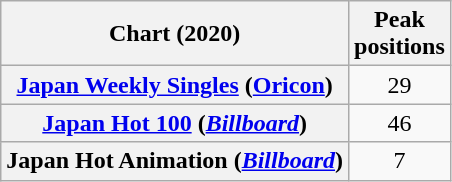<table class="wikitable sortable plainrowheaders" style="text-align:center;">
<tr>
<th scope="col">Chart (2020)</th>
<th scope="col">Peak<br>positions</th>
</tr>
<tr>
<th scope="row"><a href='#'>Japan Weekly Singles</a> (<a href='#'>Oricon</a>)</th>
<td>29</td>
</tr>
<tr>
<th scope="row"><a href='#'>Japan Hot 100</a> (<em><a href='#'>Billboard</a></em>)</th>
<td>46</td>
</tr>
<tr>
<th scope="row">Japan Hot Animation (<em><a href='#'>Billboard</a></em>)</th>
<td>7</td>
</tr>
</table>
